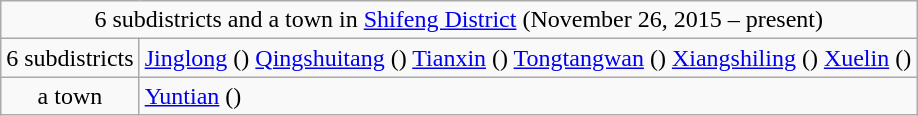<table class="wikitable">
<tr>
<td style="text-align:center;" colspan="2">6 subdistricts and a town in <a href='#'>Shifeng District</a> (November 26, 2015 – present)</td>
</tr>
<tr align=left>
<td align=center>6 subdistricts</td>
<td><a href='#'>Jinglong</a> () <a href='#'>Qingshuitang</a> () <a href='#'>Tianxin</a> () <a href='#'>Tongtangwan</a> () <a href='#'>Xiangshiling</a> () <a href='#'>Xuelin</a> ()</td>
</tr>
<tr align=left>
<td align=center>a town</td>
<td><a href='#'>Yuntian</a> ()</td>
</tr>
</table>
